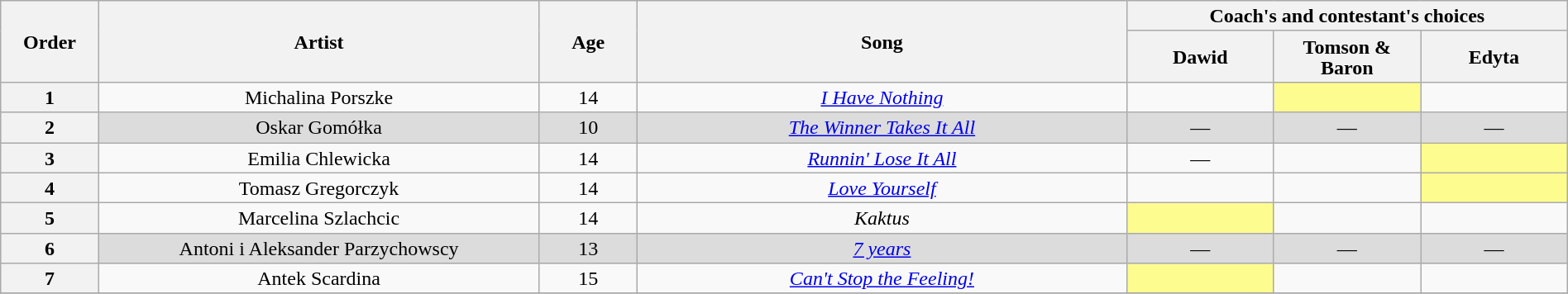<table class="wikitable" style="text-align:center; line-height:17px; width:100%;">
<tr>
<th scope="col" rowspan="2" style="width:04%;">Order</th>
<th scope="col" rowspan="2" style="width:18%;">Artist</th>
<th scope="col" rowspan="2" style="width:04%;">Age</th>
<th scope="col" rowspan="2" style="width:20%;">Song</th>
<th colspan="3">Coach's and contestant's choices</th>
</tr>
<tr>
<th style="width:06%;">Dawid</th>
<th style="width:06%;">Tomson & Baron</th>
<th style="width:06%;">Edyta</th>
</tr>
<tr>
<th>1</th>
<td>Michalina Porszke</td>
<td>14</td>
<td><em><a href='#'>I Have Nothing</a></em></td>
<td><strong></strong></td>
<td style="background:#fdfc8f;"><strong></strong></td>
<td><strong></strong></td>
</tr>
<tr style="background:#DCDCDC;">
<th>2</th>
<td>Oskar Gomółka</td>
<td>10</td>
<td><em><a href='#'>The Winner Takes It All</a></em></td>
<td>—</td>
<td>—</td>
<td>—</td>
</tr>
<tr>
<th>3</th>
<td>Emilia Chlewicka</td>
<td>14</td>
<td><a href='#'><em>Runnin' Lose It All</em></a></td>
<td>—</td>
<td><strong></strong></td>
<td style="background:#fdfc8f;"><strong></strong></td>
</tr>
<tr>
<th>4</th>
<td>Tomasz Gregorczyk</td>
<td>14</td>
<td><em><a href='#'>Love Yourself</a></em></td>
<td><strong></strong></td>
<td><strong></strong></td>
<td style="background:#fdfc8f;"><strong></strong></td>
</tr>
<tr>
<th>5</th>
<td>Marcelina Szlachcic</td>
<td>14</td>
<td><em>Kaktus</em></td>
<td style="background:#fdfc8f;"><strong></strong></td>
<td><strong></strong></td>
<td><strong></strong></td>
</tr>
<tr style="background:#DCDCDC;">
<th>6</th>
<td>Antoni i Aleksander Parzychowscy</td>
<td 13>13</td>
<td><a href='#'><em>7 years</em></a></td>
<td>—</td>
<td>—</td>
<td>—</td>
</tr>
<tr>
<th>7</th>
<td>Antek Scardina</td>
<td>15</td>
<td><em><a href='#'>Can't Stop the Feeling!</a></em></td>
<td style="background:#fdfc8f;"><strong></strong></td>
<td><strong></strong></td>
<td><strong></strong></td>
</tr>
<tr>
</tr>
</table>
